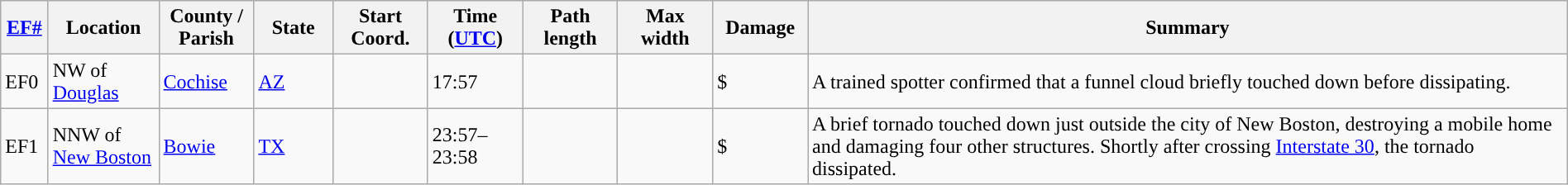<table class="wikitable sortable" style="width:100%;">
<tr>
<th scope="col"  style="width:3%; text-align:center;"><a href='#'>EF#</a></th>
<th scope="col"  style="width:7%; text-align:center;" class="unsortable">Location</th>
<th scope="col"  style="width:6%; text-align:center;" class="unsortable">County / Parish</th>
<th scope="col"  style="width:5%; text-align:center;">State</th>
<th scope="col"  style="width:6%; text-align:center;">Start Coord.</th>
<th scope="col"  style="width:6%; text-align:center;">Time (<a href='#'>UTC</a>)</th>
<th scope="col"  style="width:6%; text-align:center;">Path length</th>
<th scope="col"  style="width:6%; text-align:center;">Max width</th>
<th scope="col"  style="width:6%; text-align:center;">Damage</th>
<th scope="col" class="unsortable" style="width:48%; text-align:center;">Summary</th>
</tr>
<tr>
<td>EF0</td>
<td>NW of <a href='#'>Douglas</a></td>
<td><a href='#'>Cochise</a></td>
<td><a href='#'>AZ</a></td>
<td></td>
<td>17:57</td>
<td></td>
<td></td>
<td>$</td>
<td>A trained spotter confirmed that a funnel cloud briefly touched down before dissipating.</td>
</tr>
<tr>
<td>EF1</td>
<td>NNW of <a href='#'>New Boston</a></td>
<td><a href='#'>Bowie</a></td>
<td><a href='#'>TX</a></td>
<td></td>
<td>23:57–23:58</td>
<td></td>
<td></td>
<td>$</td>
<td>A brief tornado touched down just outside the city of New Boston, destroying a mobile home and damaging four other structures. Shortly after crossing <a href='#'>Interstate 30</a>, the tornado dissipated.</td>
</tr>
</table>
